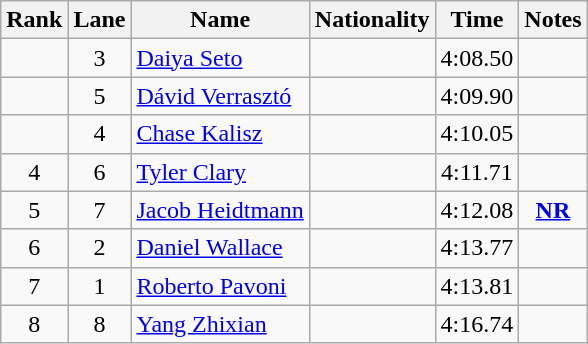<table class="wikitable sortable" style="text-align:center">
<tr>
<th>Rank</th>
<th>Lane</th>
<th>Name</th>
<th>Nationality</th>
<th>Time</th>
<th>Notes</th>
</tr>
<tr>
<td></td>
<td>3</td>
<td align=left><a href='#'>Daiya Seto</a></td>
<td align=left></td>
<td>4:08.50</td>
<td></td>
</tr>
<tr>
<td></td>
<td>5</td>
<td align=left><a href='#'>Dávid Verrasztó</a></td>
<td align=left></td>
<td>4:09.90</td>
<td></td>
</tr>
<tr>
<td></td>
<td>4</td>
<td align=left><a href='#'>Chase Kalisz</a></td>
<td align=left></td>
<td>4:10.05</td>
<td></td>
</tr>
<tr>
<td>4</td>
<td>6</td>
<td align=left><a href='#'>Tyler Clary</a></td>
<td align=left></td>
<td>4:11.71</td>
<td></td>
</tr>
<tr>
<td>5</td>
<td>7</td>
<td align=left><a href='#'>Jacob Heidtmann</a></td>
<td align=left></td>
<td>4:12.08</td>
<td><strong><a href='#'>NR</a></strong></td>
</tr>
<tr>
<td>6</td>
<td>2</td>
<td align=left><a href='#'>Daniel Wallace</a></td>
<td align=left></td>
<td>4:13.77</td>
<td></td>
</tr>
<tr>
<td>7</td>
<td>1</td>
<td align=left><a href='#'>Roberto Pavoni</a></td>
<td align=left></td>
<td>4:13.81</td>
<td></td>
</tr>
<tr>
<td>8</td>
<td>8</td>
<td align=left><a href='#'>Yang Zhixian</a></td>
<td align=left></td>
<td>4:16.74</td>
<td></td>
</tr>
</table>
